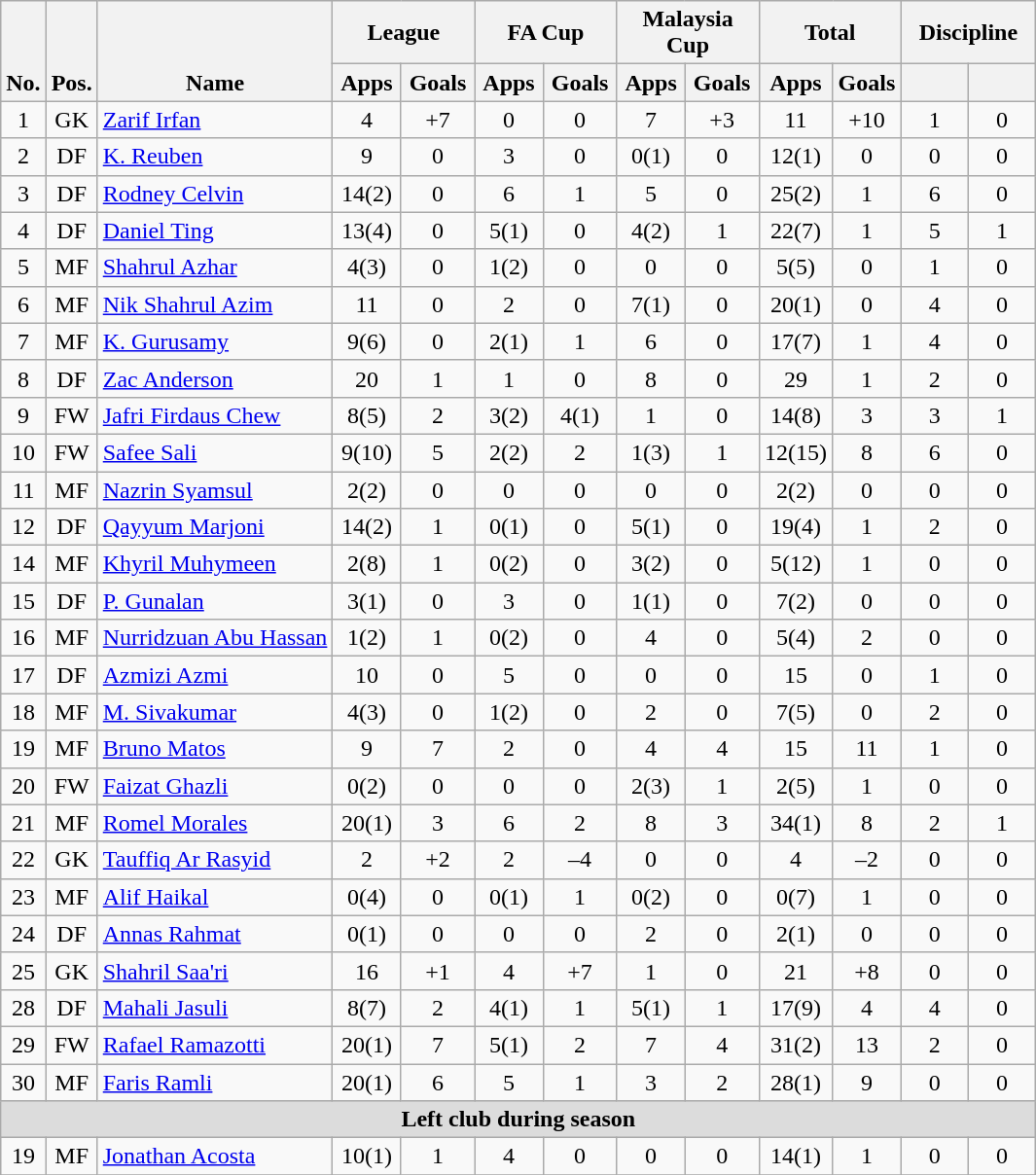<table class="wikitable" style="text-align:center">
<tr>
<th rowspan="2" style="vertical-align:bottom;">No.</th>
<th rowspan="2" style="vertical-align:bottom;">Pos.</th>
<th rowspan="2" style="vertical-align:bottom;">Name</th>
<th colspan="2" width="90">League</th>
<th colspan="2" width="90">FA Cup</th>
<th colspan="2" width="90">Malaysia Cup</th>
<th colspan="2" width="90">Total</th>
<th colspan="2" style="width:85px;">Discipline</th>
</tr>
<tr>
<th>Apps</th>
<th>Goals</th>
<th>Apps</th>
<th>Goals</th>
<th>Apps</th>
<th>Goals</th>
<th>Apps</th>
<th>Goals</th>
<th></th>
<th></th>
</tr>
<tr>
<td align="centre">1</td>
<td align="centre">GK</td>
<td align="left"> <a href='#'>Zarif Irfan</a></td>
<td>4</td>
<td>+7</td>
<td>0</td>
<td>0</td>
<td>7</td>
<td>+3</td>
<td>11</td>
<td>+10</td>
<td>1</td>
<td>0</td>
</tr>
<tr>
<td align="centre">2</td>
<td align="centre">DF</td>
<td align="left"> <a href='#'>K. Reuben</a></td>
<td>9</td>
<td>0</td>
<td>3</td>
<td>0</td>
<td>0(1)</td>
<td>0</td>
<td>12(1)</td>
<td>0</td>
<td>0</td>
<td>0</td>
</tr>
<tr>
<td align="centre">3</td>
<td align="centre">DF</td>
<td align="left"> <a href='#'>Rodney Celvin</a></td>
<td>14(2)</td>
<td>0</td>
<td>6</td>
<td>1</td>
<td>5</td>
<td>0</td>
<td>25(2)</td>
<td>1</td>
<td>6</td>
<td>0</td>
</tr>
<tr>
<td align="centre">4</td>
<td align="centre">DF</td>
<td align="left"> <a href='#'>Daniel Ting</a></td>
<td>13(4)</td>
<td>0</td>
<td>5(1)</td>
<td>0</td>
<td>4(2)</td>
<td>1</td>
<td>22(7)</td>
<td>1</td>
<td>5</td>
<td>1</td>
</tr>
<tr>
<td align="centre">5</td>
<td align="centre">MF</td>
<td align="left"> <a href='#'>Shahrul Azhar</a></td>
<td>4(3)</td>
<td>0</td>
<td>1(2)</td>
<td>0</td>
<td>0</td>
<td>0</td>
<td>5(5)</td>
<td>0</td>
<td>1</td>
<td>0</td>
</tr>
<tr>
<td align="centre">6</td>
<td align="centre">MF</td>
<td align="left"> <a href='#'>Nik Shahrul Azim</a></td>
<td>11</td>
<td>0</td>
<td>2</td>
<td>0</td>
<td>7(1)</td>
<td>0</td>
<td>20(1)</td>
<td>0</td>
<td>4</td>
<td>0</td>
</tr>
<tr>
<td align="centre">7</td>
<td align="centre">MF</td>
<td align="left"> <a href='#'>K. Gurusamy</a></td>
<td>9(6)</td>
<td>0</td>
<td>2(1)</td>
<td>1</td>
<td>6</td>
<td>0</td>
<td>17(7)</td>
<td>1</td>
<td>4</td>
<td>0</td>
</tr>
<tr>
<td align="centre">8</td>
<td align="centre">DF</td>
<td align="left"> <a href='#'>Zac Anderson</a></td>
<td>20</td>
<td>1</td>
<td>1</td>
<td>0</td>
<td>8</td>
<td>0</td>
<td>29</td>
<td>1</td>
<td>2</td>
<td>0</td>
</tr>
<tr>
<td align="centre">9</td>
<td align="centre">FW</td>
<td align="left"> <a href='#'>Jafri Firdaus Chew</a></td>
<td>8(5)</td>
<td>2</td>
<td>3(2)</td>
<td>4(1)</td>
<td>1</td>
<td>0</td>
<td>14(8)</td>
<td>3</td>
<td>3</td>
<td>1</td>
</tr>
<tr>
<td align="centre">10</td>
<td align="centre">FW</td>
<td align="left"> <a href='#'>Safee Sali</a></td>
<td>9(10)</td>
<td>5</td>
<td>2(2)</td>
<td>2</td>
<td>1(3)</td>
<td>1</td>
<td>12(15)</td>
<td>8</td>
<td>6</td>
<td>0</td>
</tr>
<tr>
<td align="centre">11</td>
<td align="centre">MF</td>
<td align="left"> <a href='#'>Nazrin Syamsul</a></td>
<td>2(2)</td>
<td>0</td>
<td>0</td>
<td>0</td>
<td>0</td>
<td>0</td>
<td>2(2)</td>
<td>0</td>
<td>0</td>
<td>0</td>
</tr>
<tr>
<td align="centre">12</td>
<td align="centre">DF</td>
<td align="left"> <a href='#'>Qayyum Marjoni</a></td>
<td>14(2)</td>
<td>1</td>
<td>0(1)</td>
<td>0</td>
<td>5(1)</td>
<td>0</td>
<td>19(4)</td>
<td>1</td>
<td>2</td>
<td>0</td>
</tr>
<tr>
<td align="centre">14</td>
<td align="centre">MF</td>
<td align="left"> <a href='#'>Khyril Muhymeen</a></td>
<td>2(8)</td>
<td>1</td>
<td>0(2)</td>
<td>0</td>
<td>3(2)</td>
<td>0</td>
<td>5(12)</td>
<td>1</td>
<td>0</td>
<td>0</td>
</tr>
<tr>
<td align="centre">15</td>
<td align="centre">DF</td>
<td align="left"> <a href='#'>P. Gunalan</a></td>
<td>3(1)</td>
<td>0</td>
<td>3</td>
<td>0</td>
<td>1(1)</td>
<td>0</td>
<td>7(2)</td>
<td>0</td>
<td>0</td>
<td>0</td>
</tr>
<tr>
<td align="centre">16</td>
<td align="centre">MF</td>
<td align="left"> <a href='#'>Nurridzuan Abu Hassan</a></td>
<td>1(2)</td>
<td>1</td>
<td>0(2)</td>
<td>0</td>
<td>4</td>
<td>0</td>
<td>5(4)</td>
<td>2</td>
<td>0</td>
<td>0</td>
</tr>
<tr>
<td align="centre">17</td>
<td align="centre">DF</td>
<td align="left"> <a href='#'>Azmizi Azmi</a></td>
<td>10</td>
<td>0</td>
<td>5</td>
<td>0</td>
<td>0</td>
<td>0</td>
<td>15</td>
<td>0</td>
<td>1</td>
<td>0</td>
</tr>
<tr>
<td align="centre">18</td>
<td align="centre">MF</td>
<td align="left"> <a href='#'>M. Sivakumar</a></td>
<td>4(3)</td>
<td>0</td>
<td>1(2)</td>
<td>0</td>
<td>2</td>
<td>0</td>
<td>7(5)</td>
<td>0</td>
<td>2</td>
<td>0</td>
</tr>
<tr>
<td align="centre">19</td>
<td align="centre">MF</td>
<td align="left"> <a href='#'>Bruno Matos</a></td>
<td>9</td>
<td>7</td>
<td>2</td>
<td>0</td>
<td>4</td>
<td>4</td>
<td>15</td>
<td>11</td>
<td>1</td>
<td>0</td>
</tr>
<tr>
<td align="centre">20</td>
<td align="centre">FW</td>
<td align="left"> <a href='#'>Faizat Ghazli</a></td>
<td>0(2)</td>
<td>0</td>
<td>0</td>
<td>0</td>
<td>2(3)</td>
<td>1</td>
<td>2(5)</td>
<td>1</td>
<td>0</td>
<td>0</td>
</tr>
<tr>
<td align="centre">21</td>
<td align="centre">MF</td>
<td align="left"> <a href='#'>Romel Morales</a></td>
<td>20(1)</td>
<td>3</td>
<td>6</td>
<td>2</td>
<td>8</td>
<td>3</td>
<td>34(1)</td>
<td>8</td>
<td>2</td>
<td>1</td>
</tr>
<tr>
<td align="centre">22</td>
<td align="centre">GK</td>
<td align="left"> <a href='#'>Tauffiq Ar Rasyid</a></td>
<td>2</td>
<td>+2</td>
<td>2</td>
<td>–4</td>
<td>0</td>
<td>0</td>
<td>4</td>
<td>–2</td>
<td>0</td>
<td>0</td>
</tr>
<tr>
<td align="centre">23</td>
<td align="centre">MF</td>
<td align="left"> <a href='#'>Alif Haikal</a></td>
<td>0(4)</td>
<td>0</td>
<td>0(1)</td>
<td>1</td>
<td>0(2)</td>
<td>0</td>
<td>0(7)</td>
<td>1</td>
<td>0</td>
<td>0</td>
</tr>
<tr>
<td align="centre">24</td>
<td align="centre">DF</td>
<td align="left"> <a href='#'>Annas Rahmat</a></td>
<td>0(1)</td>
<td>0</td>
<td>0</td>
<td>0</td>
<td>2</td>
<td>0</td>
<td>2(1)</td>
<td>0</td>
<td>0</td>
<td>0</td>
</tr>
<tr>
<td align="centre">25</td>
<td align="centre">GK</td>
<td align="left"> <a href='#'>Shahril Saa'ri</a></td>
<td>16</td>
<td>+1</td>
<td>4</td>
<td>+7</td>
<td>1</td>
<td>0</td>
<td>21</td>
<td>+8</td>
<td>0</td>
<td>0</td>
</tr>
<tr>
<td align="centre">28</td>
<td align="centre">DF</td>
<td align="left"> <a href='#'>Mahali Jasuli</a></td>
<td>8(7)</td>
<td>2</td>
<td>4(1)</td>
<td>1</td>
<td>5(1)</td>
<td>1</td>
<td>17(9)</td>
<td>4</td>
<td>4</td>
<td>0</td>
</tr>
<tr>
<td align="centre">29</td>
<td align="centre">FW</td>
<td align="left"> <a href='#'>Rafael Ramazotti</a></td>
<td>20(1)</td>
<td>7</td>
<td>5(1)</td>
<td>2</td>
<td>7</td>
<td>4</td>
<td>31(2)</td>
<td>13</td>
<td>2</td>
<td>0</td>
</tr>
<tr>
<td align="centre">30</td>
<td align="centre">MF</td>
<td align="left"> <a href='#'>Faris Ramli</a></td>
<td>20(1)</td>
<td>6</td>
<td>5</td>
<td>1</td>
<td>3</td>
<td>2</td>
<td>28(1)</td>
<td>9</td>
<td>0</td>
<td>0</td>
</tr>
<tr>
<th colspan="15" style="background:#dcdcdc; text-align:center;">Left club during season</th>
</tr>
<tr>
<td align="centre">19</td>
<td align="centre">MF</td>
<td align="left"> <a href='#'>Jonathan Acosta</a></td>
<td>10(1)</td>
<td>1</td>
<td>4</td>
<td>0</td>
<td>0</td>
<td>0</td>
<td>14(1)</td>
<td>1</td>
<td>0</td>
<td>0</td>
</tr>
<tr>
</tr>
</table>
